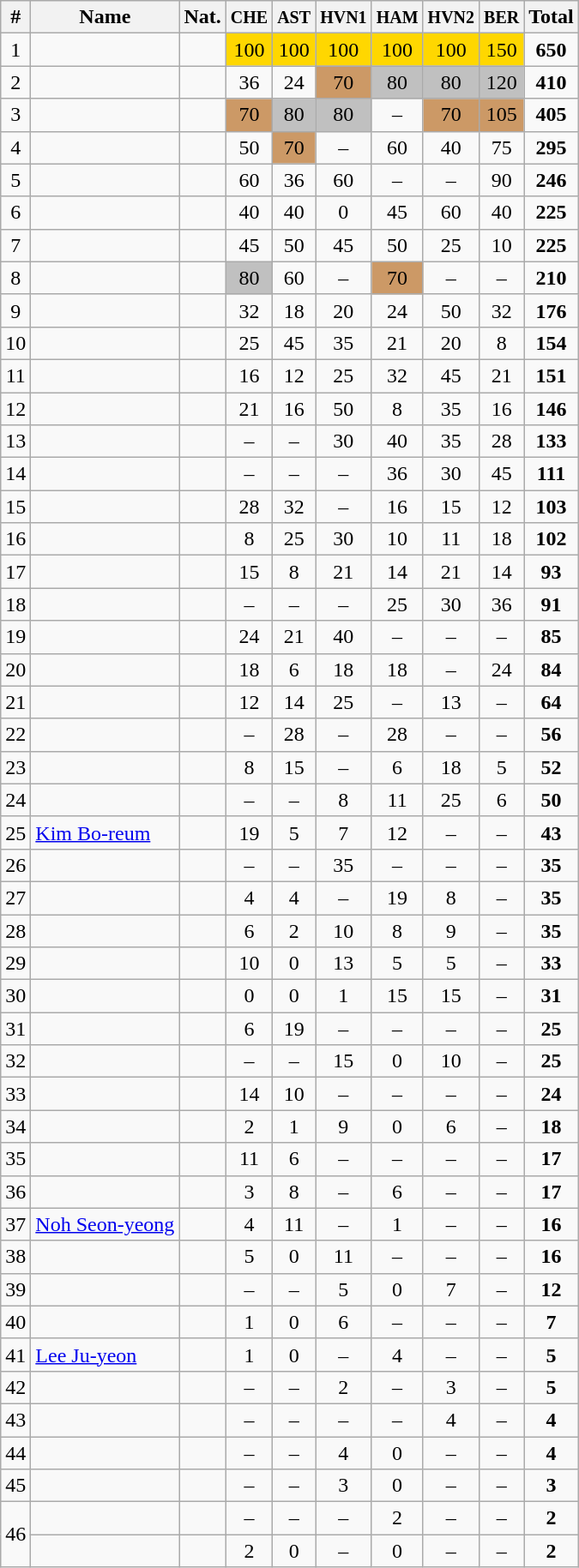<table class="wikitable sortable" style="text-align:center;">
<tr>
<th>#</th>
<th>Name</th>
<th>Nat.</th>
<th><small>CHE</small></th>
<th><small>AST</small></th>
<th><small>HVN1</small></th>
<th><small>HAM</small></th>
<th><small>HVN2</small></th>
<th><small>BER</small></th>
<th>Total</th>
</tr>
<tr>
<td>1</td>
<td align=left></td>
<td></td>
<td bgcolor="gold">100</td>
<td bgcolor="gold">100</td>
<td bgcolor="gold">100</td>
<td bgcolor="gold">100</td>
<td bgcolor="gold">100</td>
<td bgcolor="gold">150</td>
<td><strong>650</strong></td>
</tr>
<tr>
<td>2</td>
<td align=left></td>
<td></td>
<td>36</td>
<td>24</td>
<td bgcolor=CC9966>70</td>
<td bgcolor="silver">80</td>
<td bgcolor="silver">80</td>
<td bgcolor="silver">120</td>
<td><strong>410</strong></td>
</tr>
<tr>
<td>3</td>
<td align=left></td>
<td></td>
<td bgcolor=CC9966>70</td>
<td bgcolor="silver">80</td>
<td bgcolor="silver">80</td>
<td>–</td>
<td bgcolor=CC9966>70</td>
<td bgcolor=CC9966>105</td>
<td><strong>405</strong></td>
</tr>
<tr>
<td>4</td>
<td align=left></td>
<td></td>
<td>50</td>
<td bgcolor=CC9966>70</td>
<td>–</td>
<td>60</td>
<td>40</td>
<td>75</td>
<td><strong>295</strong></td>
</tr>
<tr>
<td>5</td>
<td align=left></td>
<td></td>
<td>60</td>
<td>36</td>
<td>60</td>
<td>–</td>
<td>–</td>
<td>90</td>
<td><strong>246</strong></td>
</tr>
<tr>
<td>6</td>
<td align=left></td>
<td></td>
<td>40</td>
<td>40</td>
<td>0</td>
<td>45</td>
<td>60</td>
<td>40</td>
<td><strong>225</strong></td>
</tr>
<tr>
<td>7</td>
<td align=left></td>
<td></td>
<td>45</td>
<td>50</td>
<td>45</td>
<td>50</td>
<td>25</td>
<td>10</td>
<td><strong>225</strong></td>
</tr>
<tr>
<td>8</td>
<td align=left></td>
<td></td>
<td bgcolor="silver">80</td>
<td>60</td>
<td>–</td>
<td bgcolor=CC9966>70</td>
<td>–</td>
<td>–</td>
<td><strong>210</strong></td>
</tr>
<tr>
<td>9</td>
<td align=left></td>
<td></td>
<td>32</td>
<td>18</td>
<td>20</td>
<td>24</td>
<td>50</td>
<td>32</td>
<td><strong>176</strong></td>
</tr>
<tr>
<td>10</td>
<td align=left></td>
<td></td>
<td>25</td>
<td>45</td>
<td>35</td>
<td>21</td>
<td>20</td>
<td>8</td>
<td><strong>154</strong></td>
</tr>
<tr>
<td>11</td>
<td align=left></td>
<td></td>
<td>16</td>
<td>12</td>
<td>25</td>
<td>32</td>
<td>45</td>
<td>21</td>
<td><strong>151</strong></td>
</tr>
<tr>
<td>12</td>
<td align=left></td>
<td></td>
<td>21</td>
<td>16</td>
<td>50</td>
<td>8</td>
<td>35</td>
<td>16</td>
<td><strong>146</strong></td>
</tr>
<tr>
<td>13</td>
<td align=left></td>
<td></td>
<td>–</td>
<td>–</td>
<td>30</td>
<td>40</td>
<td>35</td>
<td>28</td>
<td><strong>133</strong></td>
</tr>
<tr>
<td>14</td>
<td align=left></td>
<td></td>
<td>–</td>
<td>–</td>
<td>–</td>
<td>36</td>
<td>30</td>
<td>45</td>
<td><strong>111</strong></td>
</tr>
<tr>
<td>15</td>
<td align=left></td>
<td></td>
<td>28</td>
<td>32</td>
<td>–</td>
<td>16</td>
<td>15</td>
<td>12</td>
<td><strong>103</strong></td>
</tr>
<tr>
<td>16</td>
<td align=left></td>
<td></td>
<td>8</td>
<td>25</td>
<td>30</td>
<td>10</td>
<td>11</td>
<td>18</td>
<td><strong>102</strong></td>
</tr>
<tr>
<td>17</td>
<td align=left></td>
<td></td>
<td>15</td>
<td>8</td>
<td>21</td>
<td>14</td>
<td>21</td>
<td>14</td>
<td><strong>93</strong></td>
</tr>
<tr>
<td>18</td>
<td align=left></td>
<td></td>
<td>–</td>
<td>–</td>
<td>–</td>
<td>25</td>
<td>30</td>
<td>36</td>
<td><strong>91</strong></td>
</tr>
<tr>
<td>19</td>
<td align=left></td>
<td></td>
<td>24</td>
<td>21</td>
<td>40</td>
<td>–</td>
<td>–</td>
<td>–</td>
<td><strong>85</strong></td>
</tr>
<tr>
<td>20</td>
<td align=left></td>
<td></td>
<td>18</td>
<td>6</td>
<td>18</td>
<td>18</td>
<td>–</td>
<td>24</td>
<td><strong>84</strong></td>
</tr>
<tr>
<td>21</td>
<td align=left></td>
<td></td>
<td>12</td>
<td>14</td>
<td>25</td>
<td>–</td>
<td>13</td>
<td>–</td>
<td><strong>64</strong></td>
</tr>
<tr>
<td>22</td>
<td align=left></td>
<td></td>
<td>–</td>
<td>28</td>
<td>–</td>
<td>28</td>
<td>–</td>
<td>–</td>
<td><strong>56</strong></td>
</tr>
<tr>
<td>23</td>
<td align=left></td>
<td></td>
<td>8</td>
<td>15</td>
<td>–</td>
<td>6</td>
<td>18</td>
<td>5</td>
<td><strong>52</strong></td>
</tr>
<tr>
<td>24</td>
<td align=left></td>
<td></td>
<td>–</td>
<td>–</td>
<td>8</td>
<td>11</td>
<td>25</td>
<td>6</td>
<td><strong>50</strong></td>
</tr>
<tr>
<td>25</td>
<td align=left><a href='#'>Kim Bo-reum</a></td>
<td></td>
<td>19</td>
<td>5</td>
<td>7</td>
<td>12</td>
<td>–</td>
<td>–</td>
<td><strong>43</strong></td>
</tr>
<tr>
<td>26</td>
<td align=left></td>
<td></td>
<td>–</td>
<td>–</td>
<td>35</td>
<td>–</td>
<td>–</td>
<td>–</td>
<td><strong>35</strong></td>
</tr>
<tr>
<td>27</td>
<td align=left></td>
<td></td>
<td>4</td>
<td>4</td>
<td>–</td>
<td>19</td>
<td>8</td>
<td>–</td>
<td><strong>35</strong></td>
</tr>
<tr>
<td>28</td>
<td align=left></td>
<td></td>
<td>6</td>
<td>2</td>
<td>10</td>
<td>8</td>
<td>9</td>
<td>–</td>
<td><strong>35</strong></td>
</tr>
<tr>
<td>29</td>
<td align=left></td>
<td></td>
<td>10</td>
<td>0</td>
<td>13</td>
<td>5</td>
<td>5</td>
<td>–</td>
<td><strong>33</strong></td>
</tr>
<tr>
<td>30</td>
<td align=left></td>
<td></td>
<td>0</td>
<td>0</td>
<td>1</td>
<td>15</td>
<td>15</td>
<td>–</td>
<td><strong>31</strong></td>
</tr>
<tr>
<td>31</td>
<td align=left></td>
<td></td>
<td>6</td>
<td>19</td>
<td>–</td>
<td>–</td>
<td>–</td>
<td>–</td>
<td><strong>25</strong></td>
</tr>
<tr>
<td>32</td>
<td align=left></td>
<td></td>
<td>–</td>
<td>–</td>
<td>15</td>
<td>0</td>
<td>10</td>
<td>–</td>
<td><strong>25</strong></td>
</tr>
<tr>
<td>33</td>
<td align=left></td>
<td></td>
<td>14</td>
<td>10</td>
<td>–</td>
<td>–</td>
<td>–</td>
<td>–</td>
<td><strong>24</strong></td>
</tr>
<tr>
<td>34</td>
<td align=left></td>
<td></td>
<td>2</td>
<td>1</td>
<td>9</td>
<td>0</td>
<td>6</td>
<td>–</td>
<td><strong>18</strong></td>
</tr>
<tr>
<td>35</td>
<td align=left></td>
<td></td>
<td>11</td>
<td>6</td>
<td>–</td>
<td>–</td>
<td>–</td>
<td>–</td>
<td><strong>17</strong></td>
</tr>
<tr>
<td>36</td>
<td align=left></td>
<td></td>
<td>3</td>
<td>8</td>
<td>–</td>
<td>6</td>
<td>–</td>
<td>–</td>
<td><strong>17</strong></td>
</tr>
<tr>
<td>37</td>
<td align=left><a href='#'>Noh Seon-yeong</a></td>
<td></td>
<td>4</td>
<td>11</td>
<td>–</td>
<td>1</td>
<td>–</td>
<td>–</td>
<td><strong>16</strong></td>
</tr>
<tr>
<td>38</td>
<td align=left></td>
<td></td>
<td>5</td>
<td>0</td>
<td>11</td>
<td>–</td>
<td>–</td>
<td>–</td>
<td><strong>16</strong></td>
</tr>
<tr>
<td>39</td>
<td align=left></td>
<td></td>
<td>–</td>
<td>–</td>
<td>5</td>
<td>0</td>
<td>7</td>
<td>–</td>
<td><strong>12</strong></td>
</tr>
<tr>
<td>40</td>
<td align=left></td>
<td></td>
<td>1</td>
<td>0</td>
<td>6</td>
<td>–</td>
<td>–</td>
<td>–</td>
<td><strong>7</strong></td>
</tr>
<tr>
<td>41</td>
<td align=left><a href='#'>Lee Ju-yeon</a></td>
<td></td>
<td>1</td>
<td>0</td>
<td>–</td>
<td>4</td>
<td>–</td>
<td>–</td>
<td><strong>5</strong></td>
</tr>
<tr>
<td>42</td>
<td align=left></td>
<td></td>
<td>–</td>
<td>–</td>
<td>2</td>
<td>–</td>
<td>3</td>
<td>–</td>
<td><strong>5</strong></td>
</tr>
<tr>
<td>43</td>
<td align=left></td>
<td></td>
<td>–</td>
<td>–</td>
<td>–</td>
<td>–</td>
<td>4</td>
<td>–</td>
<td><strong>4</strong></td>
</tr>
<tr>
<td>44</td>
<td align=left></td>
<td></td>
<td>–</td>
<td>–</td>
<td>4</td>
<td>0</td>
<td>–</td>
<td>–</td>
<td><strong>4</strong></td>
</tr>
<tr>
<td>45</td>
<td align=left></td>
<td></td>
<td>–</td>
<td>–</td>
<td>3</td>
<td>0</td>
<td>–</td>
<td>–</td>
<td><strong>3</strong></td>
</tr>
<tr>
<td rowspan=2>46</td>
<td align=left></td>
<td></td>
<td>–</td>
<td>–</td>
<td>–</td>
<td>2</td>
<td>–</td>
<td>–</td>
<td><strong>2</strong></td>
</tr>
<tr>
<td align=left></td>
<td></td>
<td>2</td>
<td>0</td>
<td>–</td>
<td>0</td>
<td>–</td>
<td>–</td>
<td><strong>2</strong></td>
</tr>
</table>
